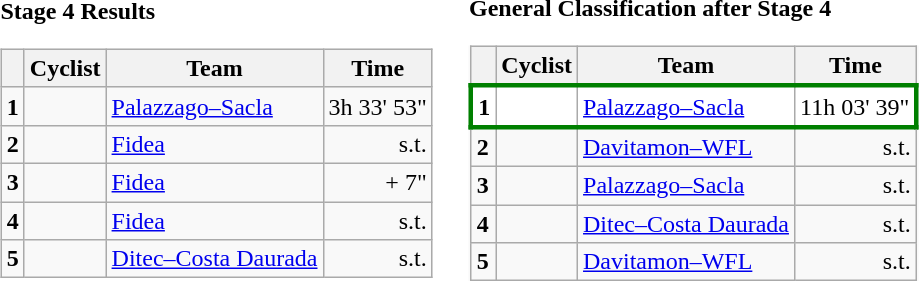<table>
<tr>
<td><strong>Stage 4 Results</strong><br><table class="wikitable">
<tr>
<th></th>
<th>Cyclist</th>
<th>Team</th>
<th>Time</th>
</tr>
<tr>
<td><strong>1</strong></td>
<td></td>
<td><a href='#'>Palazzago–Sacla</a></td>
<td align="right">3h 33' 53"</td>
</tr>
<tr>
<td><strong>2</strong></td>
<td></td>
<td><a href='#'>Fidea</a></td>
<td align="right">s.t.</td>
</tr>
<tr>
<td><strong>3</strong></td>
<td></td>
<td><a href='#'>Fidea</a></td>
<td align="right">+ 7"</td>
</tr>
<tr>
<td><strong>4</strong></td>
<td></td>
<td><a href='#'>Fidea</a></td>
<td align="right">s.t.</td>
</tr>
<tr>
<td><strong>5</strong></td>
<td></td>
<td><a href='#'>Ditec–Costa Daurada</a></td>
<td align="right">s.t.</td>
</tr>
</table>
</td>
<td></td>
<td><strong>General Classification after Stage 4</strong><br><table class="wikitable">
<tr>
<th></th>
<th>Cyclist</th>
<th>Team</th>
<th>Time</th>
</tr>
<tr style="border:3px solid green; background:white">
<td><strong>1</strong></td>
<td></td>
<td><a href='#'>Palazzago–Sacla</a></td>
<td align="right">11h 03' 39"</td>
</tr>
<tr>
<td><strong>2</strong></td>
<td></td>
<td><a href='#'>Davitamon–WFL</a></td>
<td align="right">s.t.</td>
</tr>
<tr>
<td><strong>3</strong></td>
<td></td>
<td><a href='#'>Palazzago–Sacla</a></td>
<td align="right">s.t.</td>
</tr>
<tr>
<td><strong>4</strong></td>
<td></td>
<td><a href='#'>Ditec–Costa Daurada</a></td>
<td align="right">s.t.</td>
</tr>
<tr>
<td><strong>5</strong></td>
<td></td>
<td><a href='#'>Davitamon–WFL</a></td>
<td align="right">s.t.</td>
</tr>
</table>
</td>
</tr>
</table>
